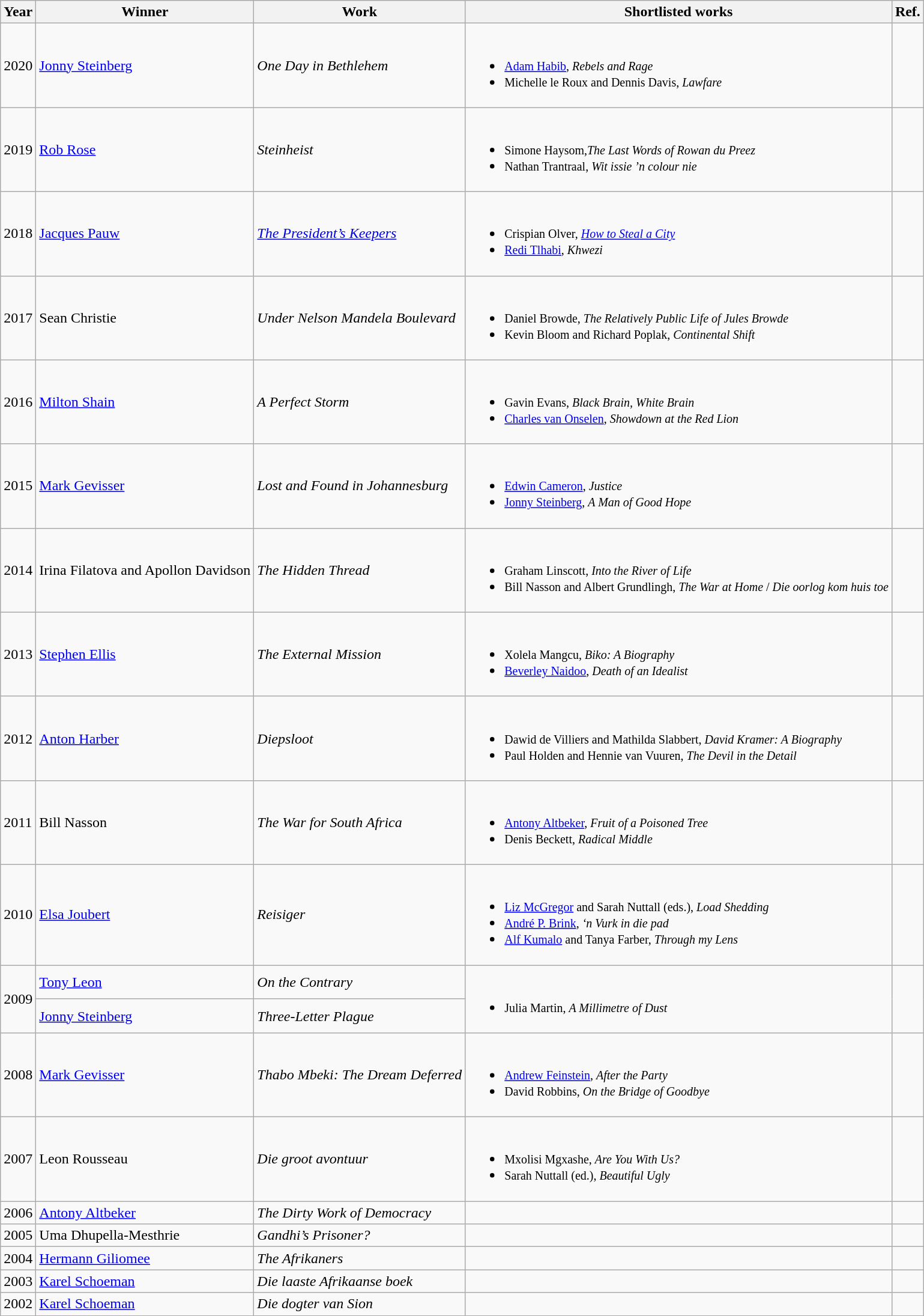<table class="wikitable sortable">
<tr>
<th>Year</th>
<th>Winner</th>
<th>Work</th>
<th>Shortlisted works</th>
<th>Ref.</th>
</tr>
<tr>
<td>2020</td>
<td><a href='#'>Jonny Steinberg</a></td>
<td><em>One Day in Bethlehem</em></td>
<td><br><ul><li><small><a href='#'>Adam Habib</a>, <em>Rebels and Rage</em></small></li><li><small>Michelle le Roux and Dennis Davis, <em>Lawfare</em></small></li></ul></td>
<td></td>
</tr>
<tr>
<td>2019</td>
<td><a href='#'>Rob Rose</a></td>
<td><em>Steinheist</em></td>
<td><br><ul><li><small>Simone Haysom,<em>The Last Words of Rowan du Preez</em></small></li><li><small>Nathan Trantraal, <em>Wit issie ’n colour nie</em></small></li></ul></td>
<td></td>
</tr>
<tr>
<td>2018</td>
<td><a href='#'>Jacques Pauw</a></td>
<td><em><a href='#'>The President’s Keepers</a></em></td>
<td><br><ul><li><small>Crispian Olver, <em><a href='#'>How to Steal a City</a></em></small></li><li><small><a href='#'>Redi Tlhabi</a>, <em>Khwezi</em></small></li></ul></td>
<td></td>
</tr>
<tr>
<td>2017</td>
<td>Sean Christie</td>
<td><em>Under Nelson Mandela Boulevard</em></td>
<td><br><ul><li><small>Daniel Browde, <em>The Relatively Public Life of Jules Browde</em></small></li><li><small>Kevin Bloom and Richard Poplak, <em>Continental Shift</em></small></li></ul></td>
<td></td>
</tr>
<tr>
<td>2016</td>
<td><a href='#'>Milton Shain</a></td>
<td><em>A Perfect Storm</em></td>
<td><br><ul><li><small>Gavin Evans, <em>Black Brain, White Brain</em></small></li><li><small><a href='#'>Charles van Onselen</a>, <em>Showdown at the Red Lion</em></small></li></ul></td>
<td></td>
</tr>
<tr>
<td>2015</td>
<td><a href='#'>Mark Gevisser</a></td>
<td><em>Lost and Found in Johannesburg</em></td>
<td><br><ul><li><small><a href='#'>Edwin Cameron</a>, <em>Justice</em></small></li><li><small><a href='#'>Jonny Steinberg</a>, <em>A Man of Good Hope</em></small></li></ul></td>
<td></td>
</tr>
<tr>
<td>2014</td>
<td>Irina Filatova and Apollon Davidson</td>
<td><em>The Hidden Thread</em></td>
<td><br><ul><li><small>Graham Linscott, <em>Into the River of Life</em></small></li><li><small>Bill Nasson and Albert Grundlingh, <em>The War at Home</em> / <em>Die oorlog kom huis toe</em></small></li></ul></td>
<td></td>
</tr>
<tr>
<td>2013</td>
<td><a href='#'>Stephen Ellis</a></td>
<td><em>The External Mission</em></td>
<td><br><ul><li><small>Xolela Mangcu, <em>Biko: A Biography</em></small></li><li><small><a href='#'>Beverley Naidoo</a>, <em>Death of an Idealist</em></small></li></ul></td>
<td></td>
</tr>
<tr>
<td>2012</td>
<td><a href='#'>Anton Harber</a></td>
<td><em>Diepsloot</em></td>
<td><br><ul><li><small>Dawid de Villiers and Mathilda Slabbert, <em>David Kramer: A Biography</em></small></li><li><small>Paul Holden and Hennie van Vuuren, <em>The Devil in the Detail</em></small></li></ul></td>
<td></td>
</tr>
<tr>
<td>2011</td>
<td>Bill Nasson</td>
<td><em>The War for South Africa</em></td>
<td><br><ul><li><small><a href='#'>Antony Altbeker</a>, <em>Fruit of a Poisoned Tree</em></small></li><li><small>Denis Beckett, <em>Radical Middle</em></small></li></ul></td>
<td></td>
</tr>
<tr>
<td>2010</td>
<td><a href='#'>Elsa Joubert</a></td>
<td><em>Reisiger</em></td>
<td><br><ul><li><small><a href='#'>Liz McGregor</a> and Sarah Nuttall (eds.), <em>Load Shedding</em></small></li><li><small><a href='#'>André P. Brink</a>, <em>‘n Vurk in die pad</em></small></li><li><small><a href='#'>Alf Kumalo</a> and Tanya Farber, <em>Through my Lens</em></small></li></ul></td>
<td></td>
</tr>
<tr>
<td rowspan="2">2009</td>
<td><a href='#'>Tony Leon</a></td>
<td><em>On the Contrary</em></td>
<td rowspan="2"><br><ul><li><small>Julia Martin, <em>A Millimetre of Dust</em></small></li></ul></td>
<td rowspan="2"></td>
</tr>
<tr>
<td><a href='#'>Jonny Steinberg</a></td>
<td><em>Three-Letter Plague</em></td>
</tr>
<tr>
<td>2008</td>
<td><a href='#'>Mark Gevisser</a></td>
<td><em>Thabo Mbeki: The Dream Deferred</em></td>
<td><br><ul><li><small><a href='#'>Andrew Feinstein</a>, <em>After the Party</em></small></li><li><small>David Robbins, <em>On the Bridge of Goodbye</em></small></li></ul></td>
<td></td>
</tr>
<tr>
<td>2007</td>
<td>Leon Rousseau</td>
<td><em>Die groot avontuur</em></td>
<td><br><ul><li><small>Mxolisi Mgxashe, <em>Are You With Us?</em></small></li><li><small>Sarah Nuttall (ed.), <em>Beautiful Ugly</em></small></li></ul></td>
<td></td>
</tr>
<tr>
<td>2006</td>
<td><a href='#'>Antony Altbeker</a></td>
<td><em>The Dirty Work of Democracy</em></td>
<td></td>
<td></td>
</tr>
<tr>
<td>2005</td>
<td>Uma Dhupella-Mesthrie</td>
<td><em>Gandhi’s Prisoner?</em></td>
<td></td>
<td></td>
</tr>
<tr>
<td>2004</td>
<td><a href='#'>Hermann Giliomee</a></td>
<td><em>The Afrikaners</em></td>
<td></td>
<td></td>
</tr>
<tr>
<td>2003</td>
<td><a href='#'>Karel Schoeman</a></td>
<td><em>Die laaste Afrikaanse boek</em></td>
<td></td>
<td></td>
</tr>
<tr>
<td>2002</td>
<td><a href='#'>Karel Schoeman</a></td>
<td><em>Die dogter van Sion</em></td>
<td></td>
<td></td>
</tr>
</table>
